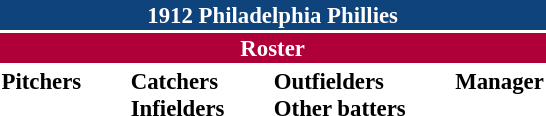<table class="toccolours" style="font-size: 95%;">
<tr>
<th colspan="10" style="background-color: #0f437c; color: white; text-align: center;">1912 Philadelphia Phillies</th>
</tr>
<tr>
<td colspan="10" style="background-color: #af0039; color: white; text-align: center;"><strong>Roster</strong></td>
</tr>
<tr>
<td valign="top"><strong>Pitchers</strong><br>













</td>
<td width="25px"></td>
<td valign="top"><strong>Catchers</strong><br>




<strong>Infielders</strong>











</td>
<td width="25px"></td>
<td valign="top"><strong>Outfielders</strong><br>





<strong>Other batters</strong>
</td>
<td width="25px"></td>
<td valign="top"><strong>Manager</strong><br></td>
</tr>
</table>
